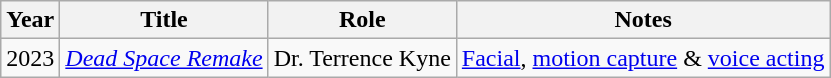<table class="wikitable sortable">
<tr>
<th>Year</th>
<th>Title</th>
<th>Role</th>
<th class="unsortable">Notes</th>
</tr>
<tr>
<td>2023</td>
<td><em><a href='#'>Dead Space Remake</a></em></td>
<td>Dr. Terrence Kyne</td>
<td><a href='#'>Facial</a>, <a href='#'>motion capture</a> & <a href='#'>voice acting</a></td>
</tr>
</table>
